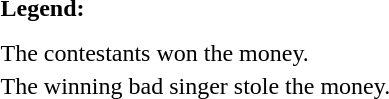<table class="toccolours" style="font-size:100%; white-space:nowrap;">
<tr>
<td><strong>Legend:</strong></td>
<td>      </td>
</tr>
<tr>
<td></td>
</tr>
<tr>
<td></td>
</tr>
<tr>
<td> The contestants won the money.</td>
</tr>
<tr>
<td> The winning bad singer stole the money.</td>
</tr>
</table>
